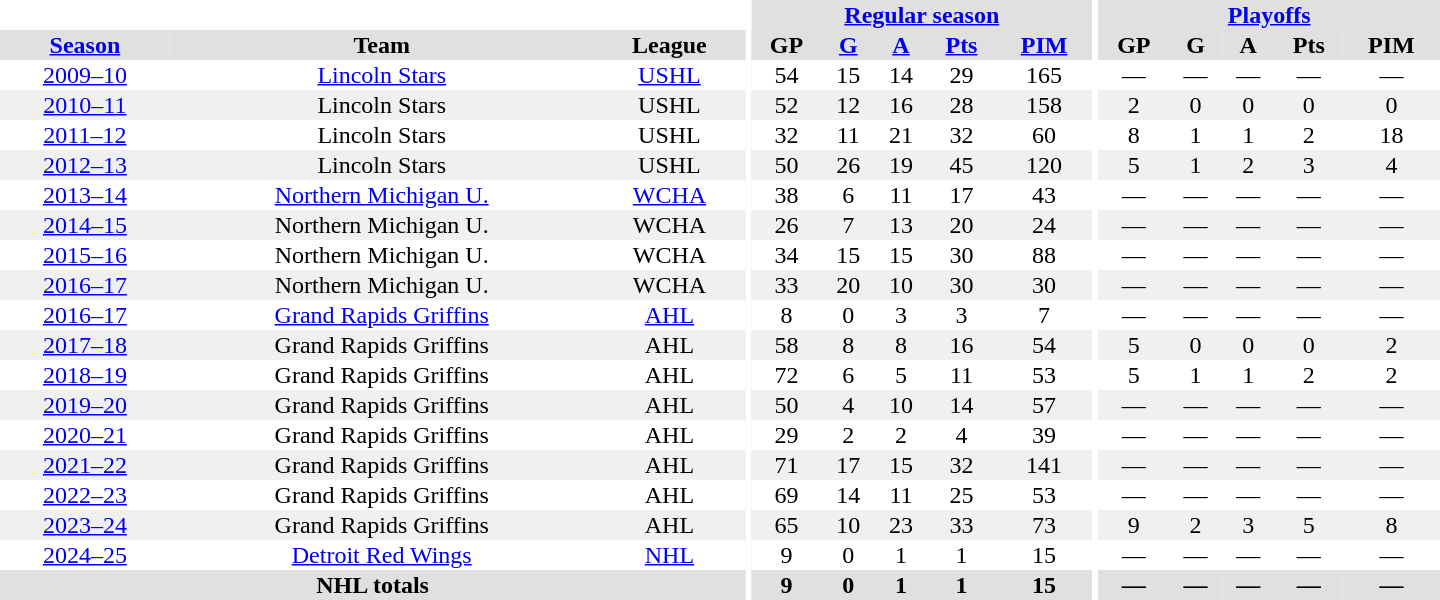<table border="0" cellpadding="1" cellspacing="0" style="text-align:center; width:60em">
<tr bgcolor="#e0e0e0">
<th colspan="3" bgcolor="#ffffff"></th>
<th rowspan="99" bgcolor="#ffffff"></th>
<th colspan="5"><a href='#'>Regular season</a></th>
<th rowspan="99" bgcolor="#ffffff"></th>
<th colspan="5"><a href='#'>Playoffs</a></th>
</tr>
<tr bgcolor="#e0e0e0">
<th><a href='#'>Season</a></th>
<th>Team</th>
<th>League</th>
<th>GP</th>
<th><a href='#'>G</a></th>
<th><a href='#'>A</a></th>
<th><a href='#'>Pts</a></th>
<th><a href='#'>PIM</a></th>
<th>GP</th>
<th>G</th>
<th>A</th>
<th>Pts</th>
<th>PIM</th>
</tr>
<tr>
<td><a href='#'>2009–10</a></td>
<td><a href='#'>Lincoln Stars</a></td>
<td><a href='#'>USHL</a></td>
<td>54</td>
<td>15</td>
<td>14</td>
<td>29</td>
<td>165</td>
<td>—</td>
<td>—</td>
<td>—</td>
<td>—</td>
<td>—</td>
</tr>
<tr bgcolor="#f0f0f0">
<td><a href='#'>2010–11</a></td>
<td>Lincoln Stars</td>
<td>USHL</td>
<td>52</td>
<td>12</td>
<td>16</td>
<td>28</td>
<td>158</td>
<td>2</td>
<td>0</td>
<td>0</td>
<td>0</td>
<td>0</td>
</tr>
<tr>
<td><a href='#'>2011–12</a></td>
<td>Lincoln Stars</td>
<td>USHL</td>
<td>32</td>
<td>11</td>
<td>21</td>
<td>32</td>
<td>60</td>
<td>8</td>
<td>1</td>
<td>1</td>
<td>2</td>
<td>18</td>
</tr>
<tr bgcolor="#f0f0f0">
<td><a href='#'>2012–13</a></td>
<td>Lincoln Stars</td>
<td>USHL</td>
<td>50</td>
<td>26</td>
<td>19</td>
<td>45</td>
<td>120</td>
<td>5</td>
<td>1</td>
<td>2</td>
<td>3</td>
<td>4</td>
</tr>
<tr>
<td><a href='#'>2013–14</a></td>
<td><a href='#'>Northern Michigan U.</a></td>
<td><a href='#'>WCHA</a></td>
<td>38</td>
<td>6</td>
<td>11</td>
<td>17</td>
<td>43</td>
<td>—</td>
<td>—</td>
<td>—</td>
<td>—</td>
<td>—</td>
</tr>
<tr bgcolor="#f0f0f0">
<td><a href='#'>2014–15</a></td>
<td>Northern Michigan U.</td>
<td>WCHA</td>
<td>26</td>
<td>7</td>
<td>13</td>
<td>20</td>
<td>24</td>
<td>—</td>
<td>—</td>
<td>—</td>
<td>—</td>
<td>—</td>
</tr>
<tr>
<td><a href='#'>2015–16</a></td>
<td>Northern Michigan U.</td>
<td>WCHA</td>
<td>34</td>
<td>15</td>
<td>15</td>
<td>30</td>
<td>88</td>
<td>—</td>
<td>—</td>
<td>—</td>
<td>—</td>
<td>—</td>
</tr>
<tr bgcolor="#f0f0f0">
<td><a href='#'>2016–17</a></td>
<td>Northern Michigan U.</td>
<td>WCHA</td>
<td>33</td>
<td>20</td>
<td>10</td>
<td>30</td>
<td>30</td>
<td>—</td>
<td>—</td>
<td>—</td>
<td>—</td>
<td>—</td>
</tr>
<tr>
<td><a href='#'>2016–17</a></td>
<td><a href='#'>Grand Rapids Griffins</a></td>
<td><a href='#'>AHL</a></td>
<td>8</td>
<td>0</td>
<td>3</td>
<td>3</td>
<td>7</td>
<td>—</td>
<td>—</td>
<td>—</td>
<td>—</td>
<td>—</td>
</tr>
<tr bgcolor="#f0f0f0">
<td><a href='#'>2017–18</a></td>
<td>Grand Rapids Griffins</td>
<td>AHL</td>
<td>58</td>
<td>8</td>
<td>8</td>
<td>16</td>
<td>54</td>
<td>5</td>
<td>0</td>
<td>0</td>
<td>0</td>
<td>2</td>
</tr>
<tr>
<td><a href='#'>2018–19</a></td>
<td>Grand Rapids Griffins</td>
<td>AHL</td>
<td>72</td>
<td>6</td>
<td>5</td>
<td>11</td>
<td>53</td>
<td>5</td>
<td>1</td>
<td>1</td>
<td>2</td>
<td>2</td>
</tr>
<tr bgcolor="#f0f0f0">
<td><a href='#'>2019–20</a></td>
<td>Grand Rapids Griffins</td>
<td>AHL</td>
<td>50</td>
<td>4</td>
<td>10</td>
<td>14</td>
<td>57</td>
<td>—</td>
<td>—</td>
<td>—</td>
<td>—</td>
<td>—</td>
</tr>
<tr>
<td><a href='#'>2020–21</a></td>
<td>Grand Rapids Griffins</td>
<td>AHL</td>
<td>29</td>
<td>2</td>
<td>2</td>
<td>4</td>
<td>39</td>
<td>—</td>
<td>—</td>
<td>—</td>
<td>—</td>
<td>—</td>
</tr>
<tr bgcolor="#f0f0f0">
<td><a href='#'>2021–22</a></td>
<td>Grand Rapids Griffins</td>
<td>AHL</td>
<td>71</td>
<td>17</td>
<td>15</td>
<td>32</td>
<td>141</td>
<td>—</td>
<td>—</td>
<td>—</td>
<td>—</td>
<td>—</td>
</tr>
<tr>
<td><a href='#'>2022–23</a></td>
<td>Grand Rapids Griffins</td>
<td>AHL</td>
<td>69</td>
<td>14</td>
<td>11</td>
<td>25</td>
<td>53</td>
<td>—</td>
<td>—</td>
<td>—</td>
<td>—</td>
<td>—</td>
</tr>
<tr bgcolor="#f0f0f0">
<td><a href='#'>2023–24</a></td>
<td>Grand Rapids Griffins</td>
<td>AHL</td>
<td>65</td>
<td>10</td>
<td>23</td>
<td>33</td>
<td>73</td>
<td>9</td>
<td>2</td>
<td>3</td>
<td>5</td>
<td>8</td>
</tr>
<tr>
<td><a href='#'>2024–25</a></td>
<td><a href='#'>Detroit Red Wings</a></td>
<td><a href='#'>NHL</a></td>
<td>9</td>
<td>0</td>
<td>1</td>
<td>1</td>
<td>15</td>
<td>—</td>
<td>—</td>
<td>—</td>
<td>—</td>
<td>—</td>
</tr>
<tr bgcolor="#e0e0e0">
<th colspan="3">NHL totals</th>
<th>9</th>
<th>0</th>
<th>1</th>
<th>1</th>
<th>15</th>
<th>—</th>
<th>—</th>
<th>—</th>
<th>—</th>
<th>—</th>
</tr>
</table>
